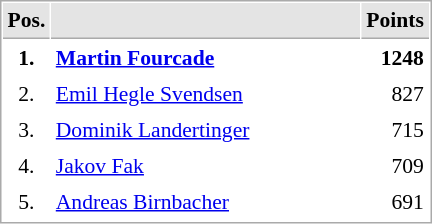<table cellspacing="1" cellpadding="3" style="border:1px solid #AAAAAA;font-size:90%">
<tr bgcolor="#E4E4E4">
<th style="border-bottom:1px solid #AAAAAA" width=10>Pos.</th>
<th style="border-bottom:1px solid #AAAAAA" width=200></th>
<th style="border-bottom:1px solid #AAAAAA" width=20>Points</th>
</tr>
<tr>
<td align="center"><strong>1.</strong></td>
<td> <strong><a href='#'>Martin Fourcade</a></strong></td>
<td align="right"><strong>1248</strong></td>
</tr>
<tr>
<td align="center">2.</td>
<td> <a href='#'>Emil Hegle Svendsen</a></td>
<td align="right">827</td>
</tr>
<tr>
<td align="center">3.</td>
<td> <a href='#'>Dominik Landertinger</a></td>
<td align="right">715</td>
</tr>
<tr>
<td align="center">4.</td>
<td> <a href='#'>Jakov Fak</a></td>
<td align="right">709</td>
</tr>
<tr>
<td align="center">5.</td>
<td> <a href='#'>Andreas Birnbacher</a></td>
<td align="right">691</td>
</tr>
<tr>
</tr>
</table>
